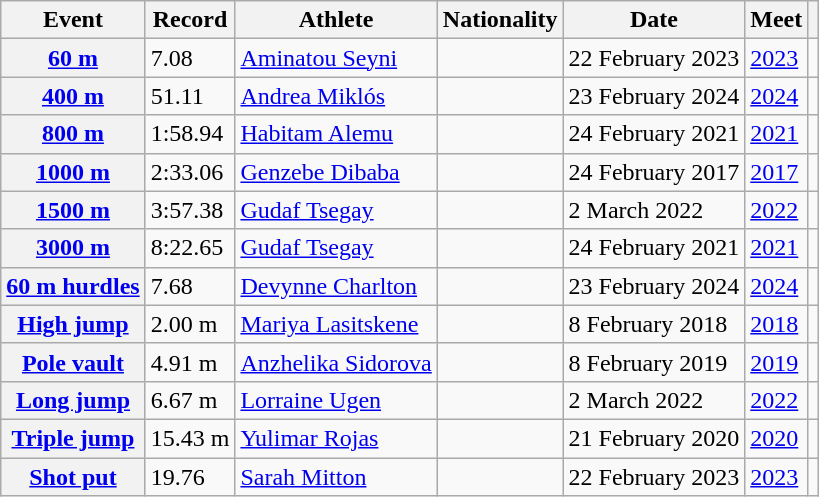<table class="wikitable plainrowheaders sticky-header">
<tr>
<th scope="col">Event</th>
<th scope="col">Record</th>
<th scope="col">Athlete</th>
<th scope="col">Nationality</th>
<th scope="col">Date</th>
<th scope="col">Meet</th>
<th scope="col"></th>
</tr>
<tr>
<th scope="row"><a href='#'>60 m</a></th>
<td>7.08</td>
<td><a href='#'>Aminatou Seyni</a></td>
<td></td>
<td>22 February 2023</td>
<td><a href='#'>2023</a></td>
<td></td>
</tr>
<tr>
<th scope="row"><a href='#'>400 m</a></th>
<td>51.11</td>
<td><a href='#'>Andrea Miklós</a></td>
<td></td>
<td>23 February 2024</td>
<td><a href='#'>2024</a></td>
<td></td>
</tr>
<tr>
<th scope="row"><a href='#'>800 m</a></th>
<td>1:58.94</td>
<td><a href='#'>Habitam Alemu</a></td>
<td></td>
<td>24 February 2021</td>
<td><a href='#'>2021</a></td>
<td></td>
</tr>
<tr>
<th scope="row"><a href='#'>1000 m</a></th>
<td>2:33.06</td>
<td><a href='#'>Genzebe Dibaba</a></td>
<td></td>
<td>24 February 2017</td>
<td><a href='#'>2017</a></td>
<td></td>
</tr>
<tr>
<th scope="row"><a href='#'>1500 m</a></th>
<td>3:57.38</td>
<td><a href='#'>Gudaf Tsegay</a></td>
<td></td>
<td>2 March 2022</td>
<td><a href='#'>2022</a></td>
<td></td>
</tr>
<tr>
<th scope="row"><a href='#'>3000 m</a></th>
<td>8:22.65</td>
<td><a href='#'>Gudaf Tsegay</a></td>
<td></td>
<td>24 February 2021</td>
<td><a href='#'>2021</a></td>
<td></td>
</tr>
<tr>
<th scope="row"><a href='#'>60 m hurdles</a></th>
<td>7.68</td>
<td><a href='#'>Devynne Charlton</a></td>
<td></td>
<td>23 February 2024</td>
<td><a href='#'>2024</a></td>
<td></td>
</tr>
<tr>
<th scope="row"><a href='#'>High jump</a></th>
<td>2.00 m</td>
<td><a href='#'>Mariya Lasitskene</a></td>
<td></td>
<td>8 February 2018</td>
<td><a href='#'>2018</a></td>
<td></td>
</tr>
<tr>
<th scope="row"><a href='#'>Pole vault</a></th>
<td>4.91 m</td>
<td><a href='#'>Anzhelika Sidorova</a></td>
<td></td>
<td>8 February 2019</td>
<td><a href='#'>2019</a></td>
<td></td>
</tr>
<tr>
<th scope="row"><a href='#'>Long jump</a></th>
<td>6.67 m</td>
<td><a href='#'>Lorraine Ugen</a></td>
<td></td>
<td>2 March 2022</td>
<td><a href='#'>2022</a></td>
<td></td>
</tr>
<tr>
<th scope="row"><a href='#'>Triple jump</a></th>
<td>15.43 m</td>
<td><a href='#'>Yulimar Rojas</a></td>
<td></td>
<td>21 February 2020</td>
<td><a href='#'>2020</a></td>
<td></td>
</tr>
<tr>
<th scope="row"><a href='#'>Shot put</a></th>
<td>19.76</td>
<td><a href='#'>Sarah Mitton</a></td>
<td></td>
<td>22 February 2023</td>
<td><a href='#'>2023</a></td>
<td></td>
</tr>
</table>
